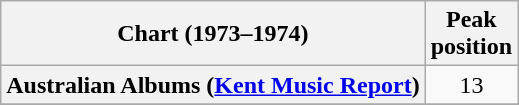<table class="wikitable sortable plainrowheaders" style="text-align:center">
<tr>
<th scope="col">Chart (1973–1974)</th>
<th scope="col">Peak<br> position</th>
</tr>
<tr>
<th scope="row">Australian Albums (<a href='#'>Kent Music Report</a>)</th>
<td align="center">13</td>
</tr>
<tr>
</tr>
<tr>
</tr>
<tr>
</tr>
<tr>
</tr>
</table>
